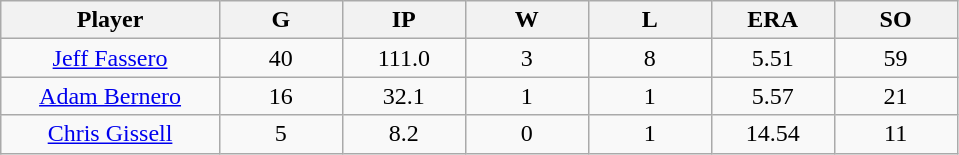<table class="wikitable sortable">
<tr>
<th bgcolor="#DDDDFF" width="16%">Player</th>
<th bgcolor="#DDDDFF" width="9%">G</th>
<th bgcolor="#DDDDFF" width="9%">IP</th>
<th bgcolor="#DDDDFF" width="9%">W</th>
<th bgcolor="#DDDDFF" width="9%">L</th>
<th bgcolor="#DDDDFF" width="9%">ERA</th>
<th bgcolor="#DDDDFF" width="9%">SO</th>
</tr>
<tr align="center">
<td><a href='#'>Jeff Fassero</a></td>
<td>40</td>
<td>111.0</td>
<td>3</td>
<td>8</td>
<td>5.51</td>
<td>59</td>
</tr>
<tr align=center>
<td><a href='#'>Adam Bernero</a></td>
<td>16</td>
<td>32.1</td>
<td>1</td>
<td>1</td>
<td>5.57</td>
<td>21</td>
</tr>
<tr align="center">
<td><a href='#'>Chris Gissell</a></td>
<td>5</td>
<td>8.2</td>
<td>0</td>
<td>1</td>
<td>14.54</td>
<td>11</td>
</tr>
</table>
